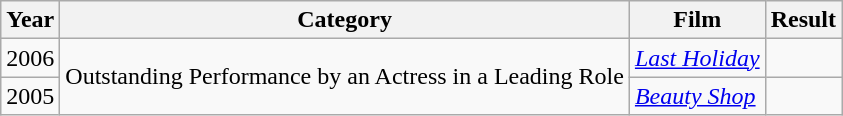<table class="wikitable">
<tr>
<th>Year</th>
<th>Category</th>
<th>Film</th>
<th>Result</th>
</tr>
<tr>
<td>2006</td>
<td rowspan="2">Outstanding Performance by an Actress in a Leading Role</td>
<td><em><a href='#'>Last Holiday</a></em></td>
<td></td>
</tr>
<tr>
<td>2005</td>
<td><em><a href='#'>Beauty Shop</a></em></td>
<td></td>
</tr>
</table>
